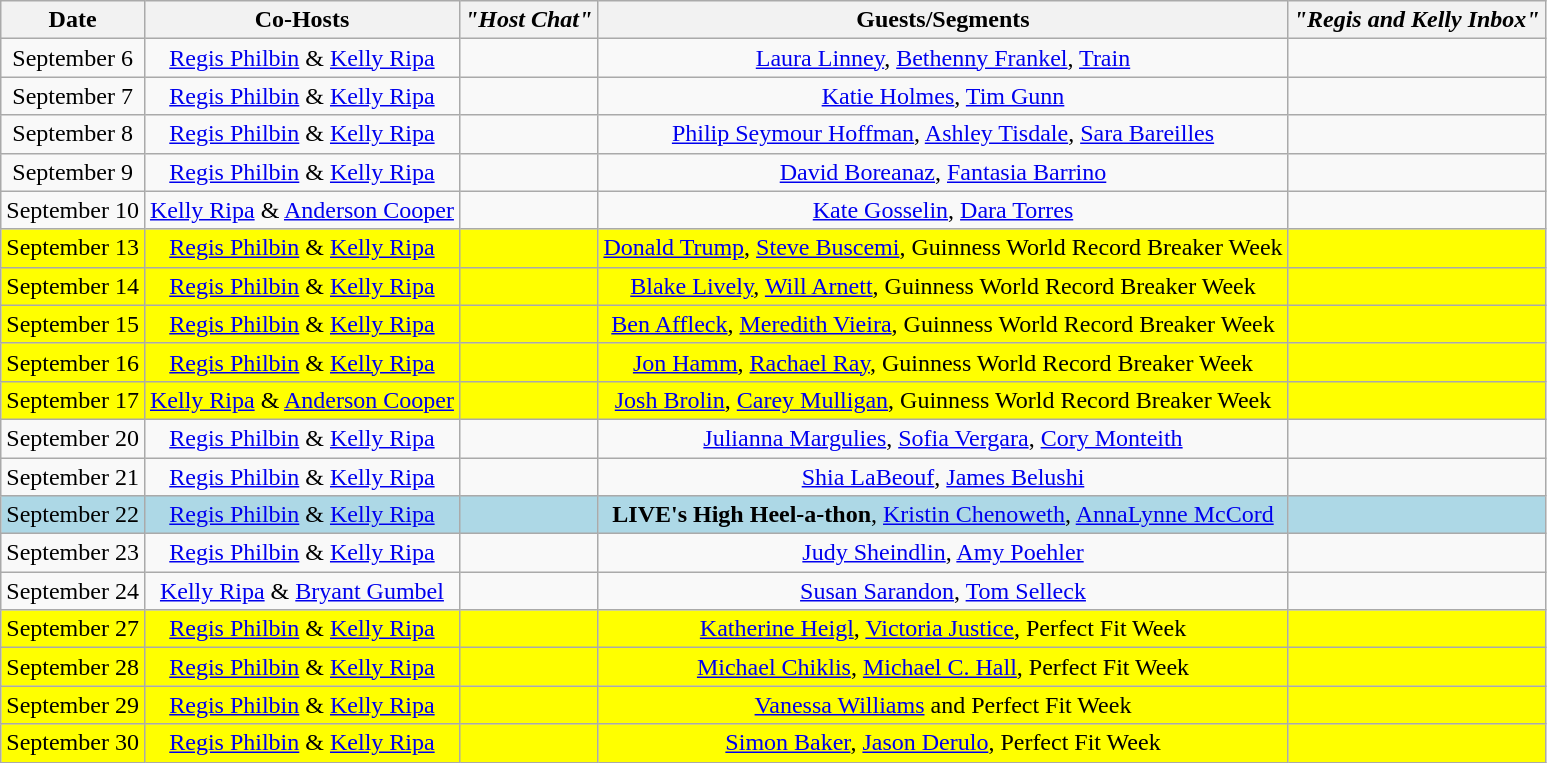<table class="wikitable sortable" style="text-align:center;">
<tr>
<th>Date</th>
<th>Co-Hosts</th>
<th><em>"Host Chat"</em></th>
<th>Guests/Segments</th>
<th><em>"Regis and Kelly Inbox"</em></th>
</tr>
<tr>
<td>September 6</td>
<td><a href='#'>Regis Philbin</a> & <a href='#'>Kelly Ripa</a></td>
<td></td>
<td><a href='#'>Laura Linney</a>, <a href='#'>Bethenny Frankel</a>, <a href='#'>Train</a></td>
<td></td>
</tr>
<tr>
<td>September 7</td>
<td><a href='#'>Regis Philbin</a> & <a href='#'>Kelly Ripa</a></td>
<td></td>
<td><a href='#'>Katie Holmes</a>, <a href='#'>Tim Gunn</a></td>
<td></td>
</tr>
<tr>
<td>September 8</td>
<td><a href='#'>Regis Philbin</a> & <a href='#'>Kelly Ripa</a></td>
<td></td>
<td><a href='#'>Philip Seymour Hoffman</a>, <a href='#'>Ashley Tisdale</a>, <a href='#'>Sara Bareilles</a></td>
<td></td>
</tr>
<tr>
<td>September 9</td>
<td><a href='#'>Regis Philbin</a> & <a href='#'>Kelly Ripa</a></td>
<td></td>
<td><a href='#'>David Boreanaz</a>, <a href='#'>Fantasia Barrino</a></td>
<td></td>
</tr>
<tr>
<td>September 10</td>
<td><a href='#'>Kelly Ripa</a> & <a href='#'>Anderson Cooper</a></td>
<td></td>
<td><a href='#'>Kate Gosselin</a>, <a href='#'>Dara Torres</a></td>
<td></td>
</tr>
<tr style="background:yellow;">
<td>September 13</td>
<td><a href='#'>Regis Philbin</a> & <a href='#'>Kelly Ripa</a></td>
<td></td>
<td><a href='#'>Donald Trump</a>, <a href='#'>Steve Buscemi</a>, Guinness World Record Breaker Week</td>
<td></td>
</tr>
<tr style="background:yellow;">
<td>September 14</td>
<td><a href='#'>Regis Philbin</a> & <a href='#'>Kelly Ripa</a></td>
<td></td>
<td><a href='#'>Blake Lively</a>, <a href='#'>Will Arnett</a>, Guinness World Record Breaker Week</td>
<td></td>
</tr>
<tr style="background:yellow;">
<td>September 15</td>
<td><a href='#'>Regis Philbin</a> & <a href='#'>Kelly Ripa</a></td>
<td></td>
<td><a href='#'>Ben Affleck</a>, <a href='#'>Meredith Vieira</a>, Guinness World Record Breaker Week</td>
<td></td>
</tr>
<tr style="background:yellow;">
<td>September 16</td>
<td><a href='#'>Regis Philbin</a> & <a href='#'>Kelly Ripa</a></td>
<td></td>
<td><a href='#'>Jon Hamm</a>, <a href='#'>Rachael Ray</a>, Guinness World Record Breaker Week</td>
<td></td>
</tr>
<tr style="background:yellow;">
<td>September 17</td>
<td><a href='#'>Kelly Ripa</a> & <a href='#'>Anderson Cooper</a></td>
<td></td>
<td><a href='#'>Josh Brolin</a>, <a href='#'>Carey Mulligan</a>, Guinness World Record Breaker Week</td>
<td></td>
</tr>
<tr>
<td>September 20</td>
<td><a href='#'>Regis Philbin</a> & <a href='#'>Kelly Ripa</a></td>
<td></td>
<td><a href='#'>Julianna Margulies</a>, <a href='#'>Sofia Vergara</a>, <a href='#'>Cory Monteith</a></td>
<td></td>
</tr>
<tr>
<td>September 21</td>
<td><a href='#'>Regis Philbin</a> & <a href='#'>Kelly Ripa</a></td>
<td></td>
<td><a href='#'>Shia LaBeouf</a>, <a href='#'>James Belushi</a></td>
<td></td>
</tr>
<tr style="background:lightblue;">
<td>September 22</td>
<td><a href='#'>Regis Philbin</a> & <a href='#'>Kelly Ripa</a></td>
<td></td>
<td><strong>LIVE's High Heel-a-thon</strong>, <a href='#'>Kristin Chenoweth</a>, <a href='#'>AnnaLynne McCord</a></td>
<td></td>
</tr>
<tr>
<td>September 23</td>
<td><a href='#'>Regis Philbin</a> & <a href='#'>Kelly Ripa</a></td>
<td></td>
<td><a href='#'>Judy Sheindlin</a>, <a href='#'>Amy Poehler</a></td>
<td></td>
</tr>
<tr>
<td>September 24</td>
<td><a href='#'>Kelly Ripa</a> & <a href='#'>Bryant Gumbel</a></td>
<td></td>
<td><a href='#'>Susan Sarandon</a>, <a href='#'>Tom Selleck</a></td>
<td></td>
</tr>
<tr style="background:yellow;">
<td>September 27</td>
<td><a href='#'>Regis Philbin</a> & <a href='#'>Kelly Ripa</a></td>
<td></td>
<td><a href='#'>Katherine Heigl</a>, <a href='#'>Victoria Justice</a>, Perfect Fit Week</td>
<td></td>
</tr>
<tr style="background:yellow;">
<td>September 28</td>
<td><a href='#'>Regis Philbin</a> & <a href='#'>Kelly Ripa</a></td>
<td></td>
<td><a href='#'>Michael Chiklis</a>, <a href='#'>Michael C. Hall</a>, Perfect Fit Week</td>
<td></td>
</tr>
<tr style="background:yellow;">
<td>September 29</td>
<td><a href='#'>Regis Philbin</a> & <a href='#'>Kelly Ripa</a></td>
<td></td>
<td><a href='#'>Vanessa Williams</a> and Perfect Fit Week</td>
<td></td>
</tr>
<tr style="background:yellow;">
<td>September 30</td>
<td><a href='#'>Regis Philbin</a> & <a href='#'>Kelly Ripa</a></td>
<td></td>
<td><a href='#'>Simon Baker</a>, <a href='#'>Jason Derulo</a>, Perfect Fit Week</td>
<td></td>
</tr>
</table>
